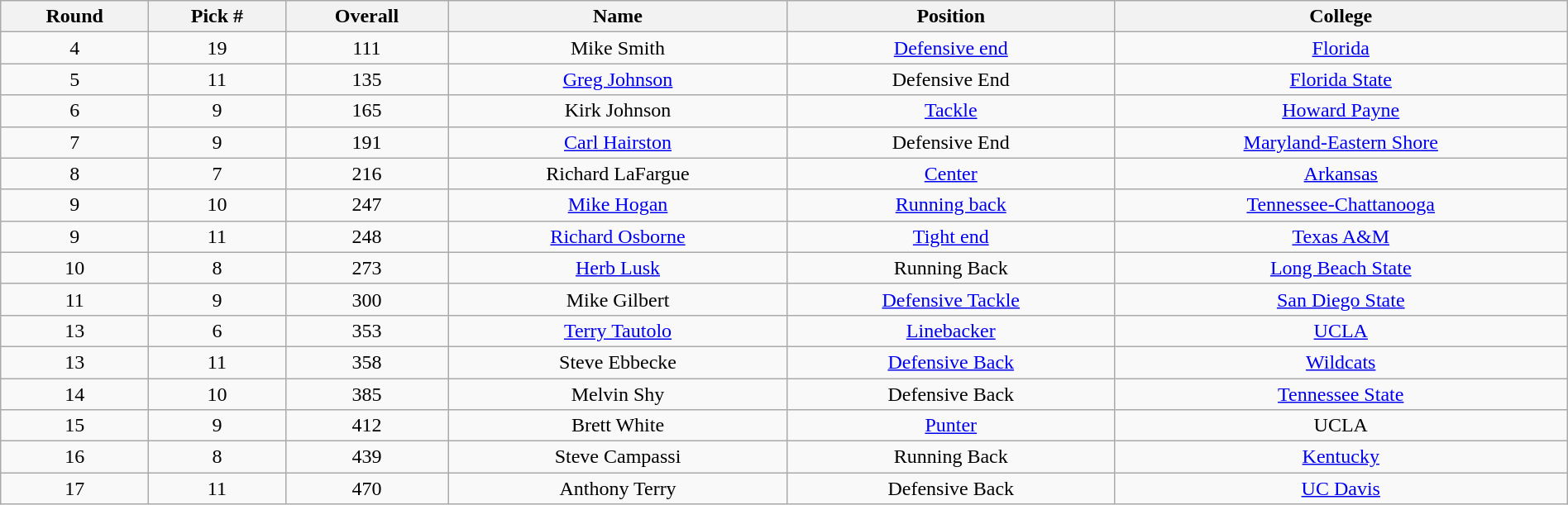<table class="wikitable sortable sortable" style="width: 100%; text-align:center">
<tr>
<th>Round</th>
<th>Pick #</th>
<th>Overall</th>
<th>Name</th>
<th>Position</th>
<th>College</th>
</tr>
<tr>
<td>4</td>
<td>19</td>
<td>111</td>
<td>Mike Smith</td>
<td><a href='#'>Defensive end</a></td>
<td><a href='#'>Florida</a></td>
</tr>
<tr>
<td>5</td>
<td>11</td>
<td>135</td>
<td><a href='#'>Greg Johnson</a></td>
<td>Defensive End</td>
<td><a href='#'>Florida State</a></td>
</tr>
<tr>
<td>6</td>
<td>9</td>
<td>165</td>
<td>Kirk Johnson</td>
<td><a href='#'>Tackle</a></td>
<td><a href='#'>Howard Payne</a></td>
</tr>
<tr>
<td>7</td>
<td>9</td>
<td>191</td>
<td><a href='#'>Carl Hairston</a></td>
<td>Defensive End</td>
<td><a href='#'>Maryland-Eastern Shore</a></td>
</tr>
<tr>
<td>8</td>
<td>7</td>
<td>216</td>
<td>Richard LaFargue</td>
<td><a href='#'>Center</a></td>
<td><a href='#'>Arkansas</a></td>
</tr>
<tr>
<td>9</td>
<td>10</td>
<td>247</td>
<td><a href='#'>Mike Hogan</a></td>
<td><a href='#'>Running back</a></td>
<td><a href='#'>Tennessee-Chattanooga</a></td>
</tr>
<tr>
<td>9</td>
<td>11</td>
<td>248</td>
<td><a href='#'>Richard Osborne</a></td>
<td><a href='#'>Tight end</a></td>
<td><a href='#'>Texas A&M</a></td>
</tr>
<tr>
<td>10</td>
<td>8</td>
<td>273</td>
<td><a href='#'>Herb Lusk</a></td>
<td>Running Back</td>
<td><a href='#'>Long Beach State</a></td>
</tr>
<tr>
<td>11</td>
<td>9</td>
<td>300</td>
<td>Mike Gilbert</td>
<td><a href='#'>Defensive Tackle</a></td>
<td><a href='#'>San Diego State</a></td>
</tr>
<tr>
<td>13</td>
<td>6</td>
<td>353</td>
<td><a href='#'>Terry Tautolo</a></td>
<td><a href='#'>Linebacker</a></td>
<td><a href='#'>UCLA</a></td>
</tr>
<tr>
<td>13</td>
<td>11</td>
<td>358</td>
<td>Steve Ebbecke</td>
<td><a href='#'>Defensive Back</a></td>
<td><a href='#'>Wildcats</a></td>
</tr>
<tr>
<td>14</td>
<td>10</td>
<td>385</td>
<td>Melvin Shy</td>
<td>Defensive Back</td>
<td><a href='#'>Tennessee State</a></td>
</tr>
<tr>
<td>15</td>
<td>9</td>
<td>412</td>
<td>Brett White</td>
<td><a href='#'>Punter</a></td>
<td>UCLA</td>
</tr>
<tr>
<td>16</td>
<td>8</td>
<td>439</td>
<td>Steve Campassi</td>
<td>Running Back</td>
<td><a href='#'>Kentucky</a></td>
</tr>
<tr>
<td>17</td>
<td>11</td>
<td>470</td>
<td>Anthony Terry</td>
<td>Defensive Back</td>
<td><a href='#'>UC Davis</a></td>
</tr>
</table>
